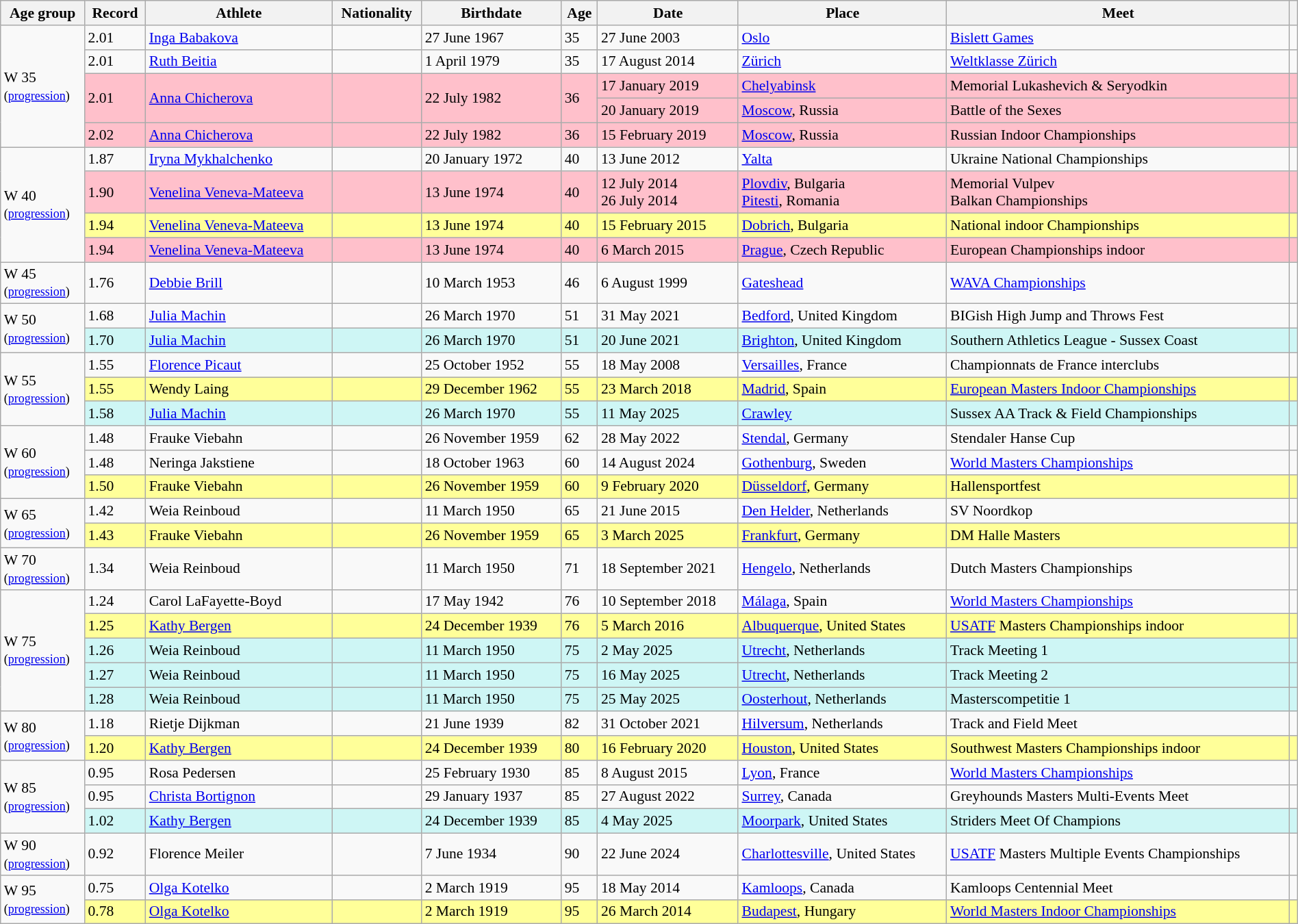<table class="wikitable" style="font-size:90%; width: 100%;">
<tr>
<th>Age group</th>
<th>Record</th>
<th>Athlete</th>
<th>Nationality</th>
<th>Birthdate</th>
<th>Age</th>
<th>Date</th>
<th>Place</th>
<th>Meet</th>
<th></th>
</tr>
<tr>
<td rowspan=5>W 35 <br><small>(<a href='#'>progression</a>)</small></td>
<td>2.01</td>
<td><a href='#'>Inga Babakova</a></td>
<td></td>
<td>27 June 1967</td>
<td>35</td>
<td>27 June 2003</td>
<td><a href='#'>Oslo</a> </td>
<td><a href='#'>Bislett Games</a></td>
<td></td>
</tr>
<tr>
<td>2.01</td>
<td><a href='#'>Ruth Beitia</a></td>
<td></td>
<td>1 April 1979</td>
<td>35</td>
<td>17 August 2014</td>
<td><a href='#'>Zürich</a> </td>
<td><a href='#'>Weltklasse Zürich</a></td>
<td></td>
</tr>
<tr style="background:pink">
<td rowspan=2>2.01 </td>
<td rowspan=2><a href='#'>Anna Chicherova</a></td>
<td rowspan=2></td>
<td rowspan=2>22 July 1982</td>
<td rowspan=2>36</td>
<td>17 January 2019</td>
<td><a href='#'>Chelyabinsk</a> </td>
<td>Memorial Lukashevich & Seryodkin</td>
<td></td>
</tr>
<tr style="background:pink">
<td>20 January 2019</td>
<td><a href='#'>Moscow</a>, Russia</td>
<td>Battle of the Sexes</td>
<td></td>
</tr>
<tr style="background:pink">
<td>2.02 </td>
<td><a href='#'>Anna Chicherova</a></td>
<td></td>
<td>22 July 1982</td>
<td>36</td>
<td>15 February 2019</td>
<td><a href='#'>Moscow</a>, Russia</td>
<td>Russian Indoor Championships</td>
<td></td>
</tr>
<tr>
<td rowspan=4>W 40 <br><small>(<a href='#'>progression</a>)</small></td>
<td>1.87</td>
<td><a href='#'>Iryna Mykhalchenko</a></td>
<td></td>
<td>20 January 1972</td>
<td>40</td>
<td>13 June 2012</td>
<td><a href='#'>Yalta</a> </td>
<td>Ukraine National Championships</td>
<td></td>
</tr>
<tr style="background:pink">
<td>1.90</td>
<td><a href='#'>Venelina Veneva-Mateeva</a></td>
<td></td>
<td>13 June 1974</td>
<td>40</td>
<td>12 July 2014<br>26 July 2014</td>
<td><a href='#'>Plovdiv</a>, Bulgaria<br><a href='#'>Pitesti</a>, Romania</td>
<td>Memorial Vulpev <br>Balkan Championships</td>
<td></td>
</tr>
<tr style="background:#ff9;">
<td>1.94 </td>
<td><a href='#'>Venelina Veneva-Mateeva</a></td>
<td></td>
<td>13 June 1974</td>
<td>40</td>
<td>15 February 2015</td>
<td><a href='#'>Dobrich</a>, Bulgaria</td>
<td>National indoor Championships</td>
<td></td>
</tr>
<tr style="background:pink">
<td>1.94 </td>
<td><a href='#'>Venelina Veneva-Mateeva</a></td>
<td></td>
<td>13 June 1974</td>
<td>40</td>
<td>6 March 2015</td>
<td><a href='#'>Prague</a>, Czech Republic</td>
<td>European Championships indoor</td>
<td></td>
</tr>
<tr>
<td>W 45 <br><small>(<a href='#'>progression</a>)</small></td>
<td>1.76</td>
<td><a href='#'>Debbie Brill</a></td>
<td></td>
<td>10 March 1953</td>
<td>46</td>
<td>6 August 1999</td>
<td><a href='#'>Gateshead</a> </td>
<td><a href='#'>WAVA Championships</a></td>
<td></td>
</tr>
<tr>
<td rowspan=2>W 50 <br><small>(<a href='#'>progression</a>)</small></td>
<td>1.68</td>
<td><a href='#'>Julia Machin</a></td>
<td></td>
<td>26 March 1970</td>
<td>51</td>
<td>31 May 2021</td>
<td><a href='#'>Bedford</a>, United Kingdom</td>
<td>BIGish High Jump and Throws Fest</td>
<td></td>
</tr>
<tr style="background:#CEF6F5;">
<td>1.70</td>
<td><a href='#'>Julia Machin</a></td>
<td></td>
<td>26 March 1970</td>
<td>51</td>
<td>20 June 2021</td>
<td><a href='#'>Brighton</a>, United Kingdom</td>
<td>Southern Athletics League - Sussex Coast</td>
<td></td>
</tr>
<tr>
<td rowspan=3>W 55 <br><small>(<a href='#'>progression</a>)</small></td>
<td>1.55</td>
<td><a href='#'>Florence Picaut</a></td>
<td></td>
<td>25 October 1952</td>
<td>55</td>
<td>18 May 2008</td>
<td><a href='#'>Versailles</a>, France</td>
<td>Championnats de France interclubs</td>
<td></td>
</tr>
<tr style="background:#ff9;">
<td>1.55 </td>
<td>Wendy Laing</td>
<td></td>
<td>29 December 1962</td>
<td>55</td>
<td>23 March 2018</td>
<td><a href='#'>Madrid</a>, Spain</td>
<td><a href='#'>European Masters Indoor Championships</a></td>
<td></td>
</tr>
<tr style="background:#CEF6F5;">
<td>1.58</td>
<td><a href='#'>Julia Machin</a></td>
<td></td>
<td>26 March 1970</td>
<td>55</td>
<td>11 May 2025</td>
<td><a href='#'>Crawley</a> </td>
<td>Sussex AA Track & Field Championships</td>
<td></td>
</tr>
<tr>
<td rowspan=3>W 60 <br><small>(<a href='#'>progression</a>)</small></td>
<td>1.48</td>
<td>Frauke Viebahn</td>
<td></td>
<td>26 November 1959</td>
<td>62</td>
<td>28 May 2022</td>
<td><a href='#'>Stendal</a>, Germany</td>
<td>Stendaler Hanse Cup</td>
<td></td>
</tr>
<tr>
<td>1.48</td>
<td>Neringa Jakstiene</td>
<td></td>
<td>18 October 1963</td>
<td>60</td>
<td>14 August 2024</td>
<td><a href='#'>Gothenburg</a>, Sweden</td>
<td><a href='#'>World Masters Championships</a></td>
<td></td>
</tr>
<tr style="background:#ff9;">
<td>1.50 </td>
<td>Frauke Viebahn</td>
<td></td>
<td>26 November 1959</td>
<td>60</td>
<td>9 February 2020</td>
<td><a href='#'>Düsseldorf</a>, Germany</td>
<td>Hallensportfest</td>
<td></td>
</tr>
<tr>
<td rowspan=2>W 65 <br><small>(<a href='#'>progression</a>)</small></td>
<td>1.42</td>
<td>Weia Reinboud</td>
<td></td>
<td>11 March 1950</td>
<td>65</td>
<td>21 June 2015</td>
<td><a href='#'>Den Helder</a>, Netherlands</td>
<td>SV Noordkop</td>
<td></td>
</tr>
<tr style="background:#ff9;">
<td>1.43 </td>
<td>Frauke Viebahn</td>
<td></td>
<td>26 November 1959</td>
<td>65</td>
<td>3 March 2025</td>
<td><a href='#'>Frankfurt</a>, Germany</td>
<td>DM Halle Masters</td>
<td></td>
</tr>
<tr>
<td>W 70 <br><small>(<a href='#'>progression</a>)</small></td>
<td>1.34</td>
<td>Weia Reinboud</td>
<td></td>
<td>11 March 1950</td>
<td>71</td>
<td>18 September 2021</td>
<td><a href='#'>Hengelo</a>, Netherlands</td>
<td>Dutch Masters Championships</td>
<td></td>
</tr>
<tr>
<td rowspan=5>W 75 <br><small>(<a href='#'>progression</a>)</small></td>
<td>1.24</td>
<td>Carol LaFayette-Boyd</td>
<td></td>
<td>17 May 1942</td>
<td>76</td>
<td>10 September 2018</td>
<td><a href='#'>Málaga</a>, Spain</td>
<td><a href='#'>World Masters Championships</a></td>
<td></td>
</tr>
<tr style="background:#ff9;">
<td>1.25 </td>
<td><a href='#'>Kathy Bergen</a></td>
<td></td>
<td>24 December 1939</td>
<td>76</td>
<td>5 March 2016</td>
<td><a href='#'>Albuquerque</a>, United States</td>
<td><a href='#'>USATF</a> Masters Championships indoor</td>
<td></td>
</tr>
<tr style="background:#CEF6F5;">
<td>1.26</td>
<td>Weia Reinboud</td>
<td></td>
<td>11 March 1950</td>
<td>75</td>
<td>2 May 2025</td>
<td><a href='#'>Utrecht</a>, Netherlands</td>
<td>Track Meeting 1</td>
<td></td>
</tr>
<tr style="background:#CEF6F5;">
<td>1.27</td>
<td>Weia Reinboud</td>
<td></td>
<td>11 March 1950</td>
<td>75</td>
<td>16 May 2025</td>
<td><a href='#'>Utrecht</a>, Netherlands</td>
<td>Track Meeting 2</td>
<td></td>
</tr>
<tr style="background:#CEF6F5;">
<td>1.28</td>
<td>Weia Reinboud</td>
<td></td>
<td>11 March 1950</td>
<td>75</td>
<td>25 May 2025</td>
<td><a href='#'>Oosterhout</a>, Netherlands</td>
<td>Masterscompetitie 1</td>
<td></td>
</tr>
<tr>
<td rowspan=2>W 80 <br><small>(<a href='#'>progression</a>)</small></td>
<td>1.18</td>
<td>Rietje Dijkman</td>
<td></td>
<td>21 June 1939</td>
<td>82</td>
<td>31 October 2021</td>
<td><a href='#'>Hilversum</a>, Netherlands</td>
<td>Track and Field Meet</td>
<td></td>
</tr>
<tr style="background:#ff9;">
<td>1.20 </td>
<td><a href='#'>Kathy Bergen</a></td>
<td></td>
<td>24 December 1939</td>
<td>80</td>
<td>16 February 2020</td>
<td><a href='#'>Houston</a>, United States</td>
<td>Southwest Masters Championships indoor</td>
<td></td>
</tr>
<tr>
<td rowspan=3>W 85 <br><small>(<a href='#'>progression</a>)</small></td>
<td>0.95</td>
<td>Rosa Pedersen</td>
<td></td>
<td>25 February 1930</td>
<td>85</td>
<td>8 August 2015</td>
<td><a href='#'>Lyon</a>, France</td>
<td><a href='#'>World Masters Championships</a></td>
<td></td>
</tr>
<tr>
<td>0.95</td>
<td><a href='#'>Christa Bortignon</a></td>
<td></td>
<td>29 January 1937</td>
<td>85</td>
<td>27 August 2022</td>
<td><a href='#'>Surrey</a>, Canada</td>
<td>Greyhounds Masters Multi-Events Meet</td>
<td></td>
</tr>
<tr style="background:#cef6f5;">
<td>1.02</td>
<td><a href='#'>Kathy Bergen</a></td>
<td></td>
<td>24 December 1939</td>
<td>85</td>
<td>4 May 2025</td>
<td><a href='#'>Moorpark</a>, United States</td>
<td>Striders Meet Of Champions</td>
<td></td>
</tr>
<tr>
<td>W 90 <br><small>(<a href='#'>progression</a>)</small></td>
<td>0.92</td>
<td>Florence Meiler</td>
<td></td>
<td>7 June 1934</td>
<td>90</td>
<td>22 June 2024</td>
<td><a href='#'>Charlottesville</a>, United States</td>
<td><a href='#'>USATF</a> Masters Multiple Events Championships</td>
<td></td>
</tr>
<tr>
<td rowspan=2>W 95 <br><small>(<a href='#'>progression</a>)</small></td>
<td>0.75</td>
<td><a href='#'>Olga Kotelko</a></td>
<td></td>
<td>2 March 1919</td>
<td>95</td>
<td>18 May 2014</td>
<td><a href='#'>Kamloops</a>, Canada</td>
<td>Kamloops Centennial Meet</td>
<td></td>
</tr>
<tr style="background:#ff9;">
<td>0.78 </td>
<td><a href='#'>Olga Kotelko</a></td>
<td></td>
<td>2 March 1919</td>
<td>95</td>
<td>26 March 2014</td>
<td><a href='#'>Budapest</a>, Hungary</td>
<td><a href='#'>World Masters Indoor Championships</a></td>
<td></td>
</tr>
</table>
